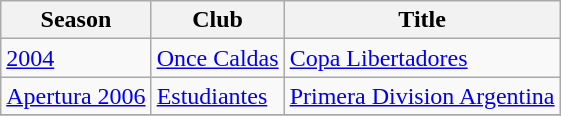<table class="wikitable">
<tr>
<th>Season</th>
<th>Club</th>
<th>Title</th>
</tr>
<tr>
<td><a href='#'>2004</a></td>
<td><a href='#'>Once Caldas</a></td>
<td><a href='#'>Copa Libertadores</a></td>
</tr>
<tr>
<td><a href='#'>Apertura 2006</a></td>
<td><a href='#'>Estudiantes</a></td>
<td><a href='#'>Primera Division Argentina</a></td>
</tr>
<tr>
</tr>
</table>
